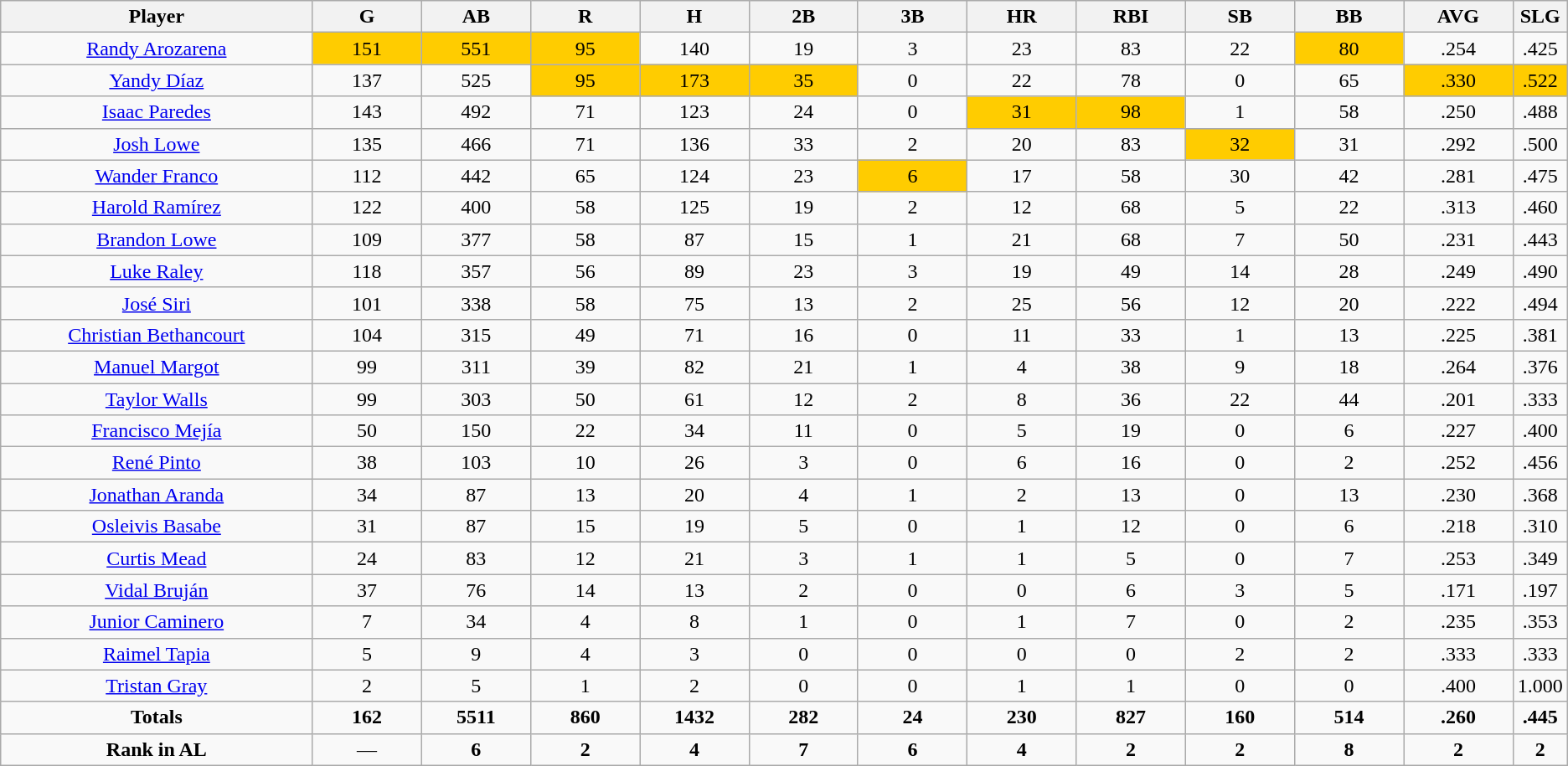<table class=wikitable style="text-align:center">
<tr>
<th bgcolor=#DDDDFF; width="20%">Player</th>
<th bgcolor=#DDDDFF; width="7%">G</th>
<th bgcolor=#DDDDFF; width="7%">AB</th>
<th bgcolor=#DDDDFF; width="7%">R</th>
<th bgcolor=#DDDDFF; width="7%">H</th>
<th bgcolor=#DDDDFF; width="7%">2B</th>
<th bgcolor=#DDDDFF; width="7%">3B</th>
<th bgcolor=#DDDDFF; width="7%">HR</th>
<th bgcolor=#DDDDFF; width="7%">RBI</th>
<th bgcolor=#DDDDFF; width="7%">SB</th>
<th bgcolor=#DDDDFF; width="7%">BB</th>
<th bgcolor=#DDDDFF; width="7%">AVG</th>
<th bgcolor=#DDDDFF; width="7%">SLG</th>
</tr>
<tr>
<td><a href='#'>Randy Arozarena</a></td>
<td bgcolor=#ffcc00>151</td>
<td bgcolor=#ffcc00>551</td>
<td bgcolor=#ffcc00>95</td>
<td>140</td>
<td>19</td>
<td>3</td>
<td>23</td>
<td>83</td>
<td>22</td>
<td bgcolor=#ffcc00>80</td>
<td>.254</td>
<td>.425</td>
</tr>
<tr>
<td><a href='#'>Yandy Díaz</a></td>
<td>137</td>
<td>525</td>
<td bgcolor=#ffcc00>95</td>
<td bgcolor=#ffcc00>173</td>
<td bgcolor=#ffcc00>35</td>
<td>0</td>
<td>22</td>
<td>78</td>
<td>0</td>
<td>65</td>
<td bgcolor=#ffcc00>.330</td>
<td bgcolor=#ffcc00>.522</td>
</tr>
<tr>
<td><a href='#'>Isaac Paredes</a></td>
<td>143</td>
<td>492</td>
<td>71</td>
<td>123</td>
<td>24</td>
<td>0</td>
<td bgcolor=#ffcc00>31</td>
<td bgcolor=#ffcc00>98</td>
<td>1</td>
<td>58</td>
<td>.250</td>
<td>.488</td>
</tr>
<tr>
<td><a href='#'>Josh Lowe</a></td>
<td>135</td>
<td>466</td>
<td>71</td>
<td>136</td>
<td>33</td>
<td>2</td>
<td>20</td>
<td>83</td>
<td bgcolor=#ffcc00>32</td>
<td>31</td>
<td>.292</td>
<td>.500</td>
</tr>
<tr>
<td><a href='#'>Wander Franco</a></td>
<td>112</td>
<td>442</td>
<td>65</td>
<td>124</td>
<td>23</td>
<td bgcolor=#ffcc00>6</td>
<td>17</td>
<td>58</td>
<td>30</td>
<td>42</td>
<td>.281</td>
<td>.475</td>
</tr>
<tr>
<td><a href='#'>Harold Ramírez</a></td>
<td>122</td>
<td>400</td>
<td>58</td>
<td>125</td>
<td>19</td>
<td>2</td>
<td>12</td>
<td>68</td>
<td>5</td>
<td>22</td>
<td>.313</td>
<td>.460</td>
</tr>
<tr>
<td><a href='#'>Brandon Lowe</a></td>
<td>109</td>
<td>377</td>
<td>58</td>
<td>87</td>
<td>15</td>
<td>1</td>
<td>21</td>
<td>68</td>
<td>7</td>
<td>50</td>
<td>.231</td>
<td>.443</td>
</tr>
<tr>
<td><a href='#'>Luke Raley</a></td>
<td>118</td>
<td>357</td>
<td>56</td>
<td>89</td>
<td>23</td>
<td>3</td>
<td>19</td>
<td>49</td>
<td>14</td>
<td>28</td>
<td>.249</td>
<td>.490</td>
</tr>
<tr>
<td><a href='#'>José Siri</a></td>
<td>101</td>
<td>338</td>
<td>58</td>
<td>75</td>
<td>13</td>
<td>2</td>
<td>25</td>
<td>56</td>
<td>12</td>
<td>20</td>
<td>.222</td>
<td>.494</td>
</tr>
<tr>
<td><a href='#'>Christian Bethancourt</a></td>
<td>104</td>
<td>315</td>
<td>49</td>
<td>71</td>
<td>16</td>
<td>0</td>
<td>11</td>
<td>33</td>
<td>1</td>
<td>13</td>
<td>.225</td>
<td>.381</td>
</tr>
<tr>
<td><a href='#'>Manuel Margot</a></td>
<td>99</td>
<td>311</td>
<td>39</td>
<td>82</td>
<td>21</td>
<td>1</td>
<td>4</td>
<td>38</td>
<td>9</td>
<td>18</td>
<td>.264</td>
<td>.376</td>
</tr>
<tr>
<td><a href='#'>Taylor Walls</a></td>
<td>99</td>
<td>303</td>
<td>50</td>
<td>61</td>
<td>12</td>
<td>2</td>
<td>8</td>
<td>36</td>
<td>22</td>
<td>44</td>
<td>.201</td>
<td>.333</td>
</tr>
<tr>
<td><a href='#'>Francisco Mejía</a></td>
<td>50</td>
<td>150</td>
<td>22</td>
<td>34</td>
<td>11</td>
<td>0</td>
<td>5</td>
<td>19</td>
<td>0</td>
<td>6</td>
<td>.227</td>
<td>.400</td>
</tr>
<tr>
<td><a href='#'>René Pinto</a></td>
<td>38</td>
<td>103</td>
<td>10</td>
<td>26</td>
<td>3</td>
<td>0</td>
<td>6</td>
<td>16</td>
<td>0</td>
<td>2</td>
<td>.252</td>
<td>.456</td>
</tr>
<tr>
<td><a href='#'>Jonathan Aranda</a></td>
<td>34</td>
<td>87</td>
<td>13</td>
<td>20</td>
<td>4</td>
<td>1</td>
<td>2</td>
<td>13</td>
<td>0</td>
<td>13</td>
<td>.230</td>
<td>.368</td>
</tr>
<tr>
<td><a href='#'>Osleivis Basabe</a></td>
<td>31</td>
<td>87</td>
<td>15</td>
<td>19</td>
<td>5</td>
<td>0</td>
<td>1</td>
<td>12</td>
<td>0</td>
<td>6</td>
<td>.218</td>
<td>.310</td>
</tr>
<tr>
<td><a href='#'>Curtis Mead</a></td>
<td>24</td>
<td>83</td>
<td>12</td>
<td>21</td>
<td>3</td>
<td>1</td>
<td>1</td>
<td>5</td>
<td>0</td>
<td>7</td>
<td>.253</td>
<td>.349</td>
</tr>
<tr>
<td><a href='#'>Vidal Bruján</a></td>
<td>37</td>
<td>76</td>
<td>14</td>
<td>13</td>
<td>2</td>
<td>0</td>
<td>0</td>
<td>6</td>
<td>3</td>
<td>5</td>
<td>.171</td>
<td>.197</td>
</tr>
<tr>
<td><a href='#'>Junior Caminero</a></td>
<td>7</td>
<td>34</td>
<td>4</td>
<td>8</td>
<td>1</td>
<td>0</td>
<td>1</td>
<td>7</td>
<td>0</td>
<td>2</td>
<td>.235</td>
<td>.353</td>
</tr>
<tr>
<td><a href='#'>Raimel Tapia</a></td>
<td>5</td>
<td>9</td>
<td>4</td>
<td>3</td>
<td>0</td>
<td>0</td>
<td>0</td>
<td>0</td>
<td>2</td>
<td>2</td>
<td>.333</td>
<td>.333</td>
</tr>
<tr>
<td><a href='#'>Tristan Gray</a></td>
<td>2</td>
<td>5</td>
<td>1</td>
<td>2</td>
<td>0</td>
<td>0</td>
<td>1</td>
<td>1</td>
<td>0</td>
<td>0</td>
<td>.400</td>
<td>1.000</td>
</tr>
<tr>
<td><strong>Totals</strong></td>
<td><strong>162</strong></td>
<td><strong>5511</strong></td>
<td><strong>860</strong></td>
<td><strong>1432</strong></td>
<td><strong>282</strong></td>
<td><strong>24</strong></td>
<td><strong>230</strong></td>
<td><strong>827</strong></td>
<td><strong>160</strong></td>
<td><strong>514</strong></td>
<td><strong>.260</strong></td>
<td><strong>.445</strong></td>
</tr>
<tr>
<td><strong>Rank in AL</strong></td>
<td>—</td>
<td><strong>6</strong></td>
<td><strong>2</strong></td>
<td><strong>4</strong></td>
<td><strong>7</strong></td>
<td><strong>6</strong></td>
<td><strong>4</strong></td>
<td><strong>2</strong></td>
<td><strong>2</strong></td>
<td><strong>8</strong></td>
<td><strong>2</strong></td>
<td><strong>2</strong></td>
</tr>
</table>
